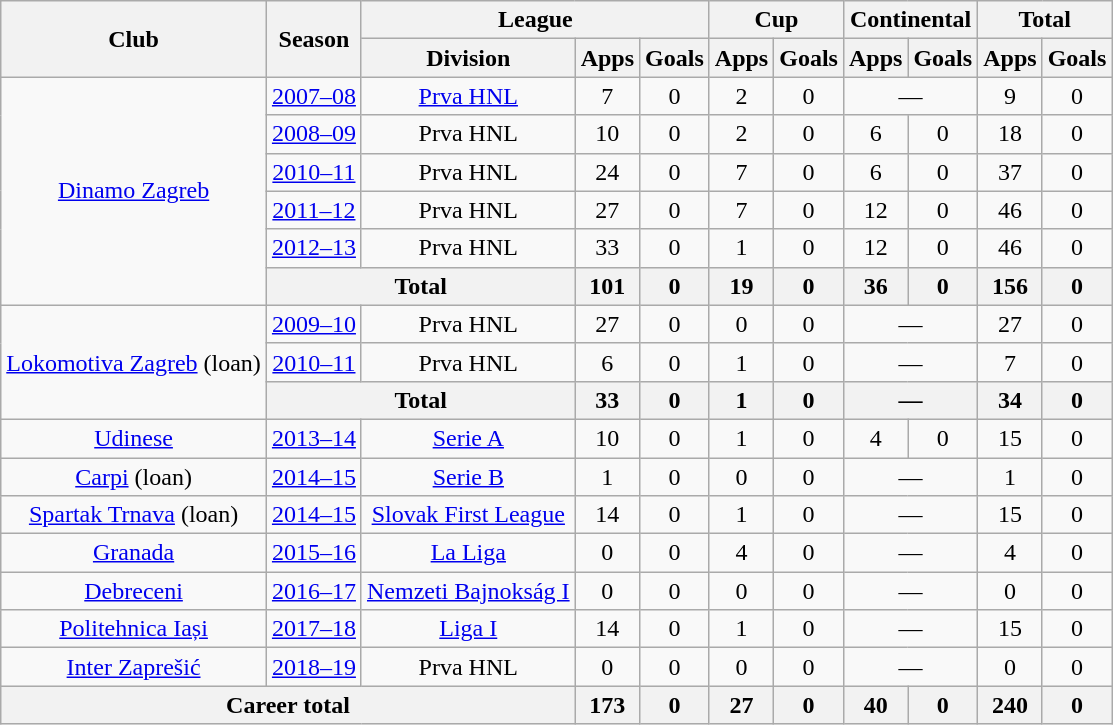<table class="wikitable" style="text-align:center">
<tr>
<th rowspan="2">Club</th>
<th rowspan="2">Season</th>
<th colspan="3">League</th>
<th colspan="2">Cup</th>
<th colspan="2">Continental</th>
<th colspan="2">Total</th>
</tr>
<tr>
<th>Division</th>
<th>Apps</th>
<th>Goals</th>
<th>Apps</th>
<th>Goals</th>
<th>Apps</th>
<th>Goals</th>
<th>Apps</th>
<th>Goals</th>
</tr>
<tr>
<td rowspan="6"><a href='#'>Dinamo Zagreb</a></td>
<td><a href='#'>2007–08</a></td>
<td><a href='#'>Prva HNL</a></td>
<td>7</td>
<td>0</td>
<td>2</td>
<td>0</td>
<td colspan="2">—</td>
<td>9</td>
<td>0</td>
</tr>
<tr>
<td><a href='#'>2008–09</a></td>
<td>Prva HNL</td>
<td>10</td>
<td>0</td>
<td>2</td>
<td>0</td>
<td>6</td>
<td>0</td>
<td>18</td>
<td>0</td>
</tr>
<tr>
<td><a href='#'>2010–11</a></td>
<td>Prva HNL</td>
<td>24</td>
<td>0</td>
<td>7</td>
<td>0</td>
<td>6</td>
<td>0</td>
<td>37</td>
<td>0</td>
</tr>
<tr>
<td><a href='#'>2011–12</a></td>
<td>Prva HNL</td>
<td>27</td>
<td>0</td>
<td>7</td>
<td>0</td>
<td>12</td>
<td>0</td>
<td>46</td>
<td>0</td>
</tr>
<tr>
<td><a href='#'>2012–13</a></td>
<td>Prva HNL</td>
<td>33</td>
<td>0</td>
<td>1</td>
<td>0</td>
<td>12</td>
<td>0</td>
<td>46</td>
<td>0</td>
</tr>
<tr>
<th colspan="2">Total</th>
<th>101</th>
<th>0</th>
<th>19</th>
<th>0</th>
<th>36</th>
<th>0</th>
<th>156</th>
<th>0</th>
</tr>
<tr>
<td rowspan="3"><a href='#'>Lokomotiva Zagreb</a> (loan)</td>
<td><a href='#'>2009–10</a></td>
<td>Prva HNL</td>
<td>27</td>
<td>0</td>
<td>0</td>
<td>0</td>
<td colspan="2">—</td>
<td>27</td>
<td>0</td>
</tr>
<tr>
<td><a href='#'>2010–11</a></td>
<td>Prva HNL</td>
<td>6</td>
<td>0</td>
<td>1</td>
<td>0</td>
<td colspan="2">—</td>
<td>7</td>
<td>0</td>
</tr>
<tr>
<th colspan="2">Total</th>
<th>33</th>
<th>0</th>
<th>1</th>
<th>0</th>
<th colspan="2">—</th>
<th>34</th>
<th>0</th>
</tr>
<tr>
<td><a href='#'>Udinese</a></td>
<td><a href='#'>2013–14</a></td>
<td><a href='#'>Serie A</a></td>
<td>10</td>
<td>0</td>
<td>1</td>
<td>0</td>
<td>4</td>
<td>0</td>
<td>15</td>
<td>0</td>
</tr>
<tr>
<td><a href='#'>Carpi</a> (loan)</td>
<td><a href='#'>2014–15</a></td>
<td><a href='#'>Serie B</a></td>
<td>1</td>
<td>0</td>
<td>0</td>
<td>0</td>
<td colspan="2">—</td>
<td>1</td>
<td>0</td>
</tr>
<tr>
<td><a href='#'>Spartak Trnava</a> (loan)</td>
<td><a href='#'>2014–15</a></td>
<td><a href='#'>Slovak First League</a></td>
<td>14</td>
<td>0</td>
<td>1</td>
<td>0</td>
<td colspan="2">—</td>
<td>15</td>
<td>0</td>
</tr>
<tr>
<td><a href='#'>Granada</a></td>
<td><a href='#'>2015–16</a></td>
<td><a href='#'>La Liga</a></td>
<td>0</td>
<td>0</td>
<td>4</td>
<td>0</td>
<td colspan="2">—</td>
<td>4</td>
<td>0</td>
</tr>
<tr>
<td><a href='#'>Debreceni</a></td>
<td><a href='#'>2016–17</a></td>
<td><a href='#'>Nemzeti Bajnokság I</a></td>
<td>0</td>
<td>0</td>
<td>0</td>
<td>0</td>
<td colspan="2">—</td>
<td>0</td>
<td>0</td>
</tr>
<tr>
<td><a href='#'>Politehnica Iași</a></td>
<td><a href='#'>2017–18</a></td>
<td><a href='#'>Liga I</a></td>
<td>14</td>
<td>0</td>
<td>1</td>
<td>0</td>
<td colspan="2">—</td>
<td>15</td>
<td>0</td>
</tr>
<tr>
<td><a href='#'>Inter Zaprešić</a></td>
<td><a href='#'>2018–19</a></td>
<td>Prva HNL</td>
<td>0</td>
<td>0</td>
<td>0</td>
<td>0</td>
<td colspan="2">—</td>
<td>0</td>
<td>0</td>
</tr>
<tr>
<th colspan="3">Career total</th>
<th>173</th>
<th>0</th>
<th>27</th>
<th>0</th>
<th>40</th>
<th>0</th>
<th>240</th>
<th>0</th>
</tr>
</table>
